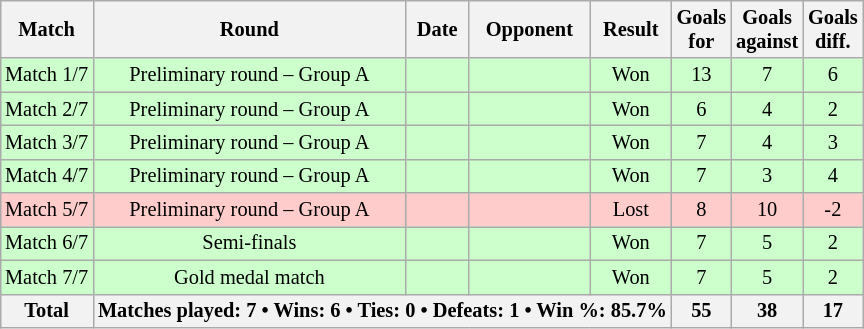<table class="wikitable sortable" style="text-align: center; font-size: 85%; margin-left: 1em;">
<tr>
<th>Match</th>
<th>Round</th>
<th>Date</th>
<th>Opponent</th>
<th>Result</th>
<th>Goals<br>for</th>
<th>Goals<br>against</th>
<th>Goals<br>diff.</th>
</tr>
<tr style="background-color: #ccffcc;">
<td>Match 1/7</td>
<td>Preliminary round – Group A</td>
<td style="text-align: right;"></td>
<td style="text-align: left;"></td>
<td>Won</td>
<td>13</td>
<td>7</td>
<td>6</td>
</tr>
<tr style="background-color: #ccffcc;">
<td>Match 2/7</td>
<td>Preliminary round – Group A</td>
<td style="text-align: right;"></td>
<td style="text-align: left;"></td>
<td>Won</td>
<td>6</td>
<td>4</td>
<td>2</td>
</tr>
<tr style="background-color: #ccffcc;">
<td>Match 3/7</td>
<td>Preliminary round – Group A</td>
<td style="text-align: right;"></td>
<td style="text-align: left;"></td>
<td>Won</td>
<td>7</td>
<td>4</td>
<td>3</td>
</tr>
<tr style="background-color: #ccffcc;">
<td>Match 4/7</td>
<td>Preliminary round – Group A</td>
<td style="text-align: right;"></td>
<td style="text-align: left;"></td>
<td>Won</td>
<td>7</td>
<td>3</td>
<td>4</td>
</tr>
<tr style="background-color: #ffcccc;">
<td>Match 5/7</td>
<td>Preliminary round – Group A</td>
<td style="text-align: right;"></td>
<td style="text-align: left;"></td>
<td>Lost</td>
<td>8</td>
<td>10</td>
<td>-2</td>
</tr>
<tr style="background-color: #ccffcc;">
<td>Match 6/7</td>
<td>Semi-finals</td>
<td style="text-align: right;"></td>
<td style="text-align: left;"></td>
<td>Won</td>
<td>7</td>
<td>5</td>
<td>2</td>
</tr>
<tr style="background-color: #ccffcc;">
<td>Match 7/7</td>
<td>Gold medal match</td>
<td style="text-align: right;"></td>
<td style="text-align: left;"></td>
<td>Won</td>
<td>7</td>
<td>5</td>
<td>2</td>
</tr>
<tr>
<th>Total</th>
<th colspan="4">Matches played: 7 • Wins: 6 • Ties: 0 • Defeats: 1 • Win %: 85.7%</th>
<th>55</th>
<th>38</th>
<th>17</th>
</tr>
</table>
